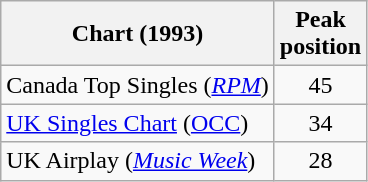<table class="wikitable">
<tr>
<th align="left">Chart (1993)</th>
<th align="left">Peak<br>position</th>
</tr>
<tr>
<td>Canada Top Singles (<em><a href='#'>RPM</a></em>)</td>
<td align="center">45</td>
</tr>
<tr>
<td><a href='#'>UK Singles Chart</a> (<a href='#'>OCC</a>)</td>
<td align="center">34</td>
</tr>
<tr>
<td>UK Airplay (<em><a href='#'>Music Week</a></em>)</td>
<td align="center">28</td>
</tr>
</table>
